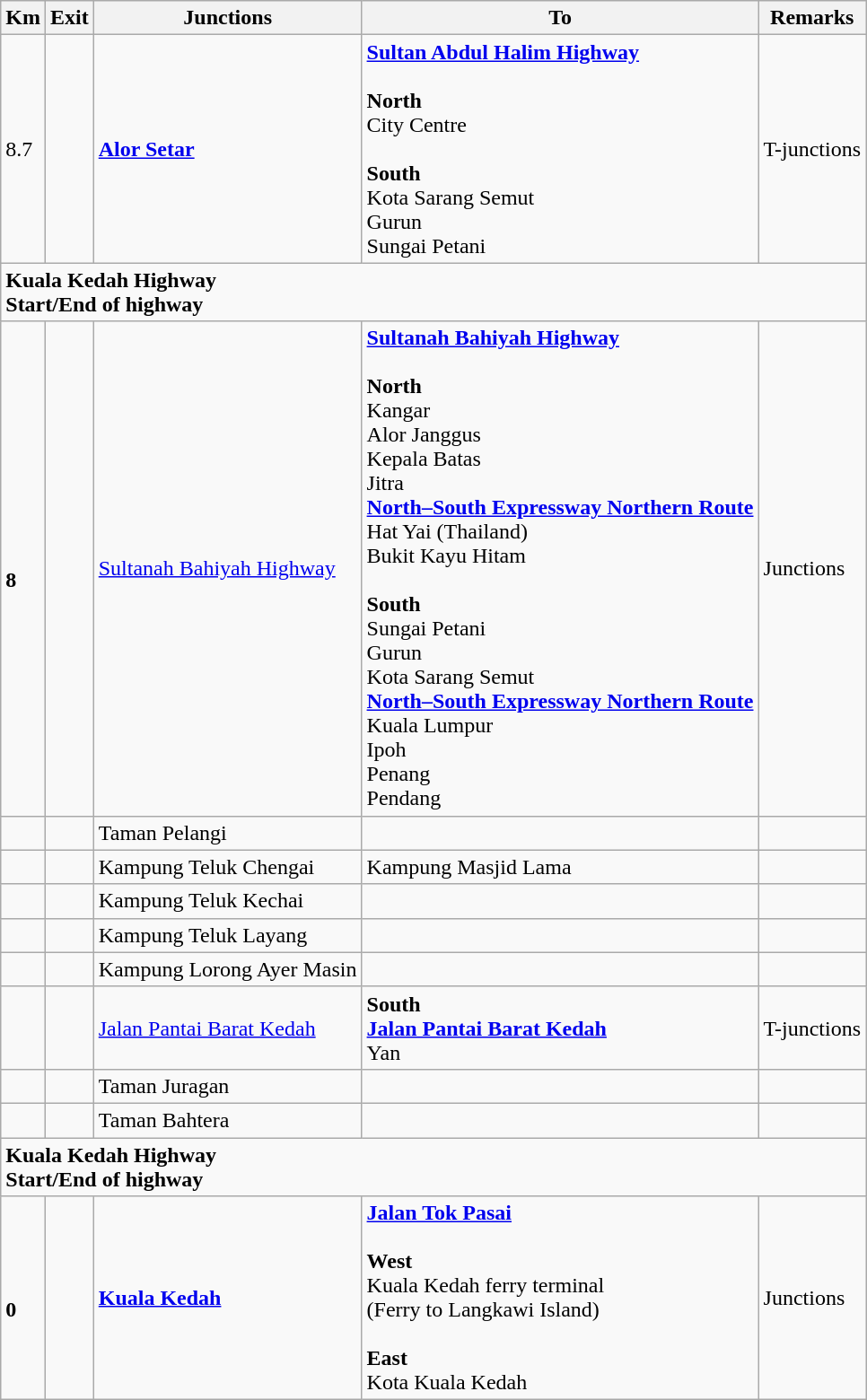<table class="wikitable">
<tr>
<th>Km</th>
<th>Exit</th>
<th>Junctions</th>
<th>To</th>
<th>Remarks</th>
</tr>
<tr>
<td>8.7</td>
<td></td>
<td><strong><a href='#'>Alor Setar</a></strong></td>
<td> <strong><a href='#'>Sultan Abdul Halim Highway</a></strong><br><br><strong>North</strong><br> City Centre<br><br><strong>South</strong><br> Kota Sarang Semut<br> Gurun<br> Sungai Petani</td>
<td>T-junctions</td>
</tr>
<tr>
<td style="width:600px" colspan="6" style="text-align:center; background:blue;"><strong><span> Kuala Kedah Highway<br>Start/End of highway</span></strong></td>
</tr>
<tr>
<td><br><strong>8</strong></td>
<td></td>
<td><a href='#'>Sultanah Bahiyah Highway</a></td>
<td> <strong><a href='#'>Sultanah Bahiyah Highway</a></strong><br><br><strong>North</strong><br> Kangar<br> Alor Janggus<br> Kepala Batas<br> Jitra<br>  <strong><a href='#'>North–South Expressway Northern Route</a></strong><br>Hat Yai (Thailand)<br>Bukit Kayu Hitam<br><br><strong>South</strong><br>Sungai Petani<br>Gurun<br>Kota Sarang Semut<br>  <strong><a href='#'>North–South Expressway Northern Route</a></strong><br>Kuala Lumpur<br>Ipoh<br>Penang<br>Pendang</td>
<td>Junctions</td>
</tr>
<tr>
<td></td>
<td></td>
<td>Taman Pelangi</td>
<td></td>
<td></td>
</tr>
<tr>
<td></td>
<td></td>
<td>Kampung Teluk Chengai</td>
<td>Kampung Masjid Lama</td>
<td></td>
</tr>
<tr>
<td></td>
<td></td>
<td>Kampung Teluk Kechai</td>
<td></td>
<td></td>
</tr>
<tr>
<td></td>
<td></td>
<td>Kampung Teluk Layang</td>
<td></td>
<td></td>
</tr>
<tr>
<td></td>
<td></td>
<td>Kampung Lorong Ayer Masin</td>
<td></td>
<td></td>
</tr>
<tr>
<td></td>
<td></td>
<td><a href='#'>Jalan Pantai Barat Kedah</a></td>
<td><strong>South</strong><br> <strong><a href='#'>Jalan Pantai Barat Kedah</a></strong><br>Yan</td>
<td>T-junctions</td>
</tr>
<tr>
<td></td>
<td></td>
<td>Taman Juragan</td>
<td></td>
<td></td>
</tr>
<tr>
<td></td>
<td></td>
<td>Taman Bahtera</td>
<td></td>
<td></td>
</tr>
<tr>
<td style="width:600px" colspan="6" style="text-align:center; background:blue;"><strong><span> Kuala Kedah Highway<br>Start/End of highway</span></strong></td>
</tr>
<tr>
<td><br><strong>0</strong></td>
<td></td>
<td><strong><a href='#'>Kuala Kedah</a></strong></td>
<td> <strong><a href='#'>Jalan Tok Pasai</a></strong><br><br><strong>West</strong><br>Kuala Kedah ferry terminal<br>(Ferry to Langkawi Island)<br><br><strong>East</strong><br>Kota Kuala Kedah</td>
<td>Junctions</td>
</tr>
</table>
